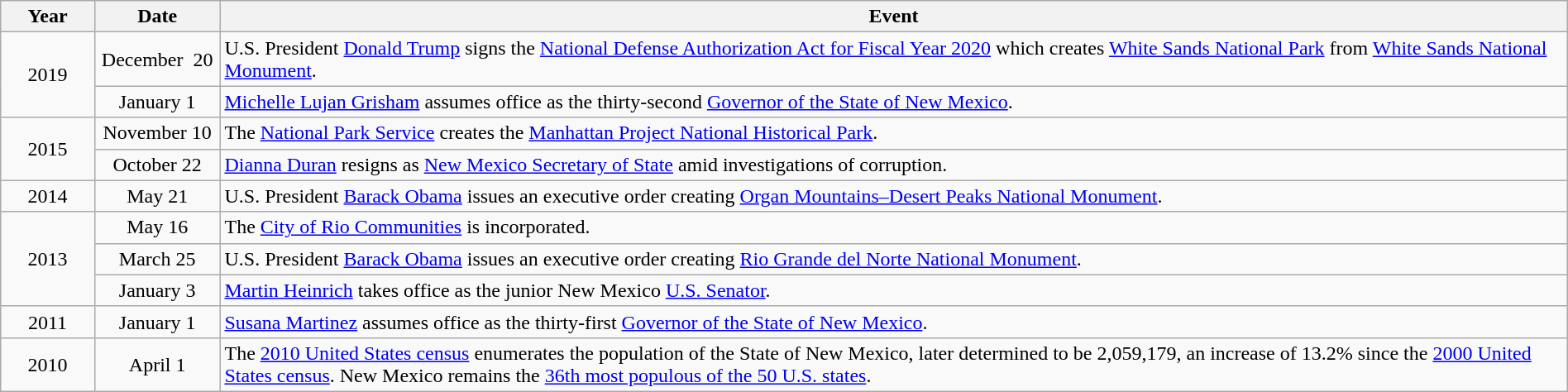<table class="wikitable" style="width:100%;">
<tr>
<th style="width:6%">Year</th>
<th style="width:8%">Date</th>
<th style="width:86%">Event</th>
</tr>
<tr>
<td align=center rowspan=2>2019</td>
<td align=center>December  20</td>
<td>U.S. President <a href='#'>Donald Trump</a> signs the <a href='#'>National Defense Authorization Act for Fiscal Year 2020</a> which creates <a href='#'>White Sands National Park</a> from <a href='#'>White Sands National Monument</a>.</td>
</tr>
<tr>
<td align=center>January 1</td>
<td><a href='#'>Michelle Lujan Grisham</a> assumes office as the thirty-second <a href='#'>Governor of the State of New Mexico</a>.</td>
</tr>
<tr>
<td align=center rowspan=2>2015</td>
<td align=center>November 10</td>
<td>The <a href='#'>National Park Service</a> creates the <a href='#'>Manhattan Project National Historical Park</a>.</td>
</tr>
<tr>
<td align=center>October 22</td>
<td><a href='#'>Dianna Duran</a> resigns as <a href='#'>New Mexico Secretary of State</a> amid investigations of corruption.</td>
</tr>
<tr>
<td align=center rowspan=1>2014</td>
<td align=center>May 21</td>
<td>U.S. President <a href='#'>Barack Obama</a> issues an executive order creating <a href='#'>Organ Mountains–Desert Peaks National Monument</a>.</td>
</tr>
<tr>
<td align=center rowspan=3>2013</td>
<td align=center>May 16</td>
<td>The <a href='#'>City of Rio Communities</a> is incorporated.</td>
</tr>
<tr>
<td align=center>March 25</td>
<td>U.S. President <a href='#'>Barack Obama</a> issues an executive order creating <a href='#'>Rio Grande del Norte National Monument</a>.</td>
</tr>
<tr>
<td align=center>January 3</td>
<td><a href='#'>Martin Heinrich</a> takes office as the junior New Mexico <a href='#'>U.S. Senator</a>.</td>
</tr>
<tr>
<td align=center rowspan=1>2011</td>
<td align=center>January 1</td>
<td><a href='#'>Susana Martinez</a> assumes office as the thirty-first <a href='#'>Governor of the State of New Mexico</a>.</td>
</tr>
<tr>
<td align=center rowspan=1>2010</td>
<td align=center>April 1</td>
<td>The <a href='#'>2010 United States census</a> enumerates the population of the State of New Mexico, later determined to be 2,059,179, an increase of 13.2% since the <a href='#'>2000 United States census</a>. New Mexico remains the <a href='#'>36th most populous of the 50 U.S. states</a>.</td>
</tr>
</table>
